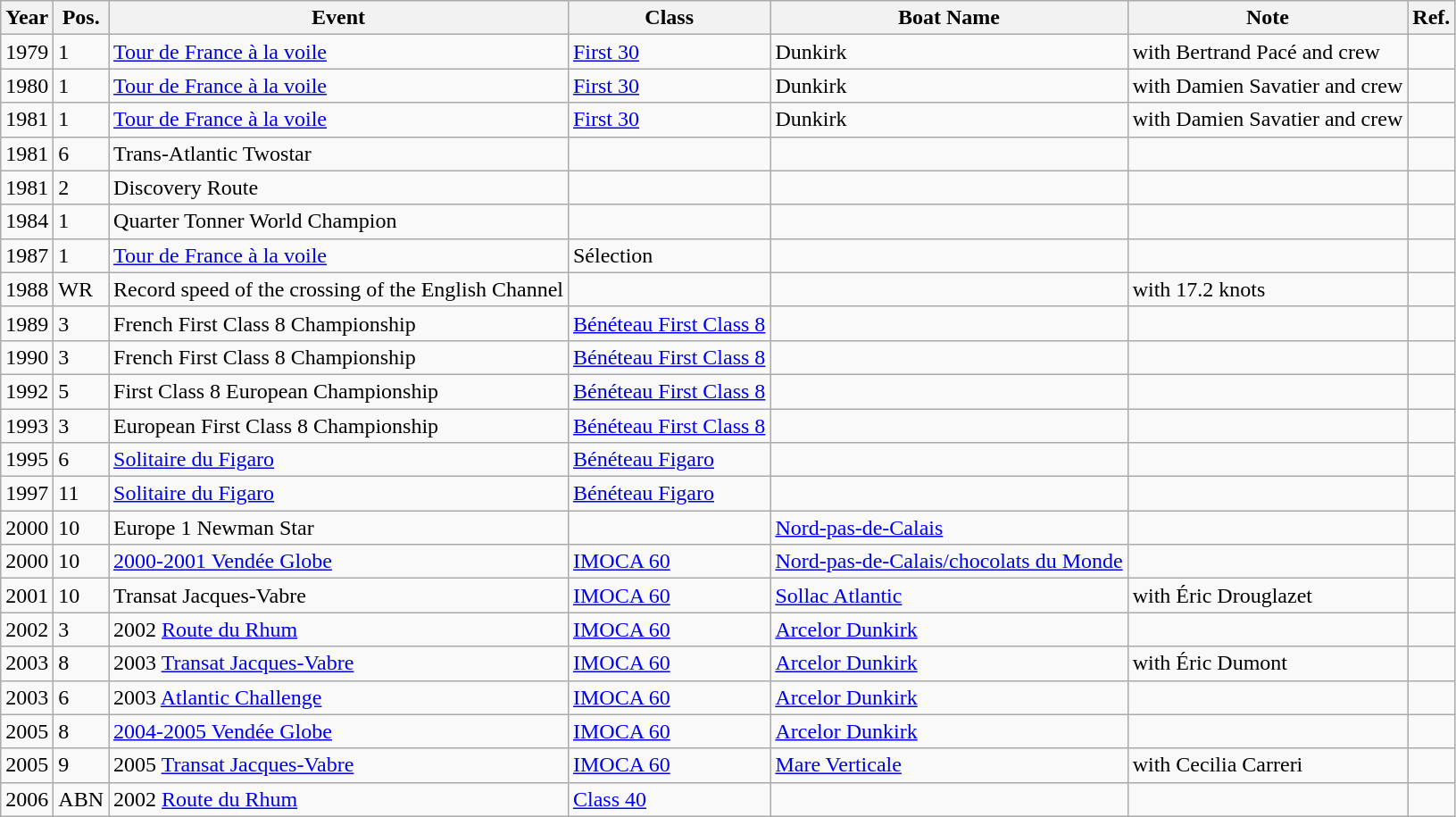<table class="wikitable sortable">
<tr>
<th>Year</th>
<th>Pos.</th>
<th>Event</th>
<th>Class</th>
<th>Boat Name</th>
<th>Note</th>
<th>Ref.</th>
</tr>
<tr>
<td>1979</td>
<td>1</td>
<td><a href='#'>Tour de France à la voile</a></td>
<td><a href='#'>First 30</a></td>
<td>Dunkirk</td>
<td>with Bertrand Pacé and crew</td>
<td></td>
</tr>
<tr>
<td>1980</td>
<td>1</td>
<td><a href='#'>Tour de France à la voile</a></td>
<td><a href='#'>First 30</a></td>
<td>Dunkirk</td>
<td>with Damien Savatier and crew</td>
<td></td>
</tr>
<tr>
<td>1981</td>
<td>1</td>
<td><a href='#'>Tour de France à la voile</a></td>
<td><a href='#'>First 30</a></td>
<td>Dunkirk</td>
<td>with Damien Savatier and crew</td>
<td></td>
</tr>
<tr>
<td>1981</td>
<td>6</td>
<td>Trans-Atlantic Twostar</td>
<td></td>
<td></td>
<td></td>
<td></td>
</tr>
<tr>
<td>1981</td>
<td>2</td>
<td>Discovery Route</td>
<td></td>
<td></td>
<td></td>
<td></td>
</tr>
<tr>
<td>1984</td>
<td>1</td>
<td>Quarter Tonner World Champion</td>
<td></td>
<td></td>
<td></td>
<td></td>
</tr>
<tr>
<td>1987</td>
<td>1</td>
<td><a href='#'>Tour de France à la voile</a></td>
<td>Sélection</td>
<td></td>
<td></td>
<td></td>
</tr>
<tr>
<td>1988</td>
<td>WR</td>
<td>Record speed of the crossing of the English Channel</td>
<td></td>
<td></td>
<td>with 17.2 knots</td>
<td></td>
</tr>
<tr>
<td>1989</td>
<td>3</td>
<td>French First Class 8 Championship</td>
<td><a href='#'>Bénéteau First Class 8</a></td>
<td></td>
<td></td>
<td></td>
</tr>
<tr>
<td>1990</td>
<td>3</td>
<td>French First Class 8 Championship</td>
<td><a href='#'>Bénéteau First Class 8</a></td>
<td></td>
<td></td>
<td></td>
</tr>
<tr>
<td>1992</td>
<td>5</td>
<td>First Class 8 European Championship</td>
<td><a href='#'>Bénéteau First Class 8</a></td>
<td></td>
<td></td>
<td></td>
</tr>
<tr>
<td>1993</td>
<td>3</td>
<td>European First Class 8 Championship</td>
<td><a href='#'>Bénéteau First Class 8</a></td>
<td></td>
<td></td>
<td></td>
</tr>
<tr>
<td>1995</td>
<td>6</td>
<td><a href='#'>Solitaire du Figaro</a></td>
<td><a href='#'>Bénéteau Figaro</a></td>
<td></td>
<td></td>
<td></td>
</tr>
<tr>
<td>1997</td>
<td>11</td>
<td><a href='#'>Solitaire du Figaro</a></td>
<td><a href='#'>Bénéteau Figaro</a></td>
<td></td>
<td></td>
<td></td>
</tr>
<tr>
<td>2000</td>
<td>10</td>
<td>Europe 1 Newman Star</td>
<td></td>
<td><a href='#'>Nord-pas-de-Calais</a></td>
<td></td>
<td></td>
</tr>
<tr>
<td>2000</td>
<td>10</td>
<td><a href='#'>2000-2001 Vendée Globe</a></td>
<td><a href='#'>IMOCA 60</a></td>
<td><a href='#'>Nord-pas-de-Calais/chocolats du Monde</a></td>
<td></td>
<td></td>
</tr>
<tr>
<td>2001</td>
<td>10</td>
<td>Transat Jacques-Vabre</td>
<td><a href='#'>IMOCA 60</a></td>
<td><a href='#'>Sollac Atlantic</a></td>
<td>with Éric Drouglazet</td>
<td></td>
</tr>
<tr>
<td>2002</td>
<td>3</td>
<td>2002 <a href='#'>Route du Rhum</a></td>
<td><a href='#'>IMOCA 60</a></td>
<td><a href='#'>Arcelor Dunkirk</a></td>
<td></td>
<td></td>
</tr>
<tr>
<td>2003</td>
<td>8</td>
<td>2003 <a href='#'>Transat Jacques-Vabre</a></td>
<td><a href='#'>IMOCA 60</a></td>
<td><a href='#'>Arcelor Dunkirk</a></td>
<td>with Éric Dumont</td>
<td></td>
</tr>
<tr>
<td>2003</td>
<td>6</td>
<td>2003 <a href='#'>Atlantic Challenge</a></td>
<td><a href='#'>IMOCA 60</a></td>
<td><a href='#'>Arcelor Dunkirk</a></td>
<td></td>
<td></td>
</tr>
<tr>
<td>2005</td>
<td>8</td>
<td><a href='#'>2004-2005 Vendée Globe</a></td>
<td><a href='#'>IMOCA 60</a></td>
<td><a href='#'>Arcelor Dunkirk</a></td>
<td></td>
<td></td>
</tr>
<tr>
<td>2005</td>
<td>9</td>
<td>2005 <a href='#'>Transat Jacques-Vabre</a></td>
<td><a href='#'>IMOCA 60</a></td>
<td><a href='#'>Mare Verticale</a></td>
<td>with Cecilia Carreri</td>
<td></td>
</tr>
<tr>
<td>2006</td>
<td>ABN</td>
<td>2002 <a href='#'>Route du Rhum</a></td>
<td><a href='#'>Class 40</a></td>
<td></td>
<td></td>
<td></td>
</tr>
</table>
